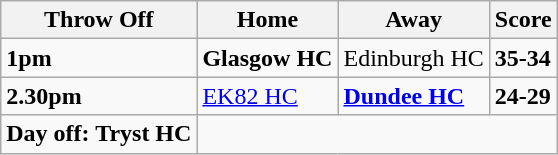<table class="wikitable">
<tr>
<th><strong>Throw Off</strong></th>
<th><strong>Home</strong></th>
<th><strong>Away</strong></th>
<th><strong>Score</strong></th>
</tr>
<tr>
<td><strong>1pm</strong></td>
<td><strong>Glasgow HC</strong></td>
<td>Edinburgh HC</td>
<td><strong>35-34</strong></td>
</tr>
<tr>
<td><strong>2.30pm</strong></td>
<td><a href='#'>EK82 HC</a></td>
<td><strong><a href='#'>Dundee HC</a></strong></td>
<td><strong>24-29</strong></td>
</tr>
<tr>
<td><strong>Day off: Tryst HC</strong></td>
</tr>
</table>
